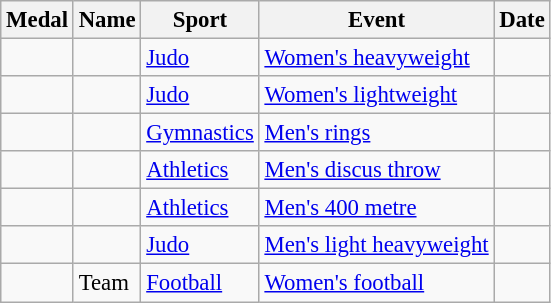<table class="wikitable sortable" style="font-size: 95%;">
<tr>
<th>Medal</th>
<th>Name</th>
<th>Sport</th>
<th>Event</th>
<th>Date</th>
</tr>
<tr>
<td></td>
<td></td>
<td><a href='#'>Judo</a></td>
<td><a href='#'>Women's heavyweight</a></td>
<td></td>
</tr>
<tr>
<td></td>
<td></td>
<td><a href='#'>Judo</a></td>
<td><a href='#'>Women's lightweight</a></td>
<td></td>
</tr>
<tr>
<td></td>
<td></td>
<td><a href='#'>Gymnastics</a></td>
<td><a href='#'>Men's rings</a></td>
<td></td>
</tr>
<tr>
<td></td>
<td></td>
<td><a href='#'>Athletics</a></td>
<td><a href='#'>Men's discus throw</a></td>
<td></td>
</tr>
<tr>
<td></td>
<td></td>
<td><a href='#'>Athletics</a></td>
<td><a href='#'>Men's 400 metre</a></td>
<td></td>
</tr>
<tr>
<td></td>
<td></td>
<td><a href='#'>Judo</a></td>
<td><a href='#'>Men's light heavyweight</a></td>
<td></td>
</tr>
<tr>
<td></td>
<td>Team</td>
<td><a href='#'>Football</a></td>
<td><a href='#'>Women's football</a></td>
<td></td>
</tr>
</table>
